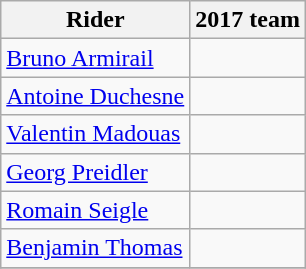<table class="wikitable">
<tr>
<th>Rider</th>
<th>2017 team</th>
</tr>
<tr>
<td><a href='#'>Bruno Armirail</a></td>
<td></td>
</tr>
<tr>
<td><a href='#'>Antoine Duchesne</a></td>
<td></td>
</tr>
<tr>
<td><a href='#'>Valentin Madouas</a></td>
<td></td>
</tr>
<tr>
<td><a href='#'>Georg Preidler</a></td>
<td></td>
</tr>
<tr>
<td><a href='#'>Romain Seigle</a></td>
<td></td>
</tr>
<tr>
<td><a href='#'>Benjamin Thomas</a></td>
<td></td>
</tr>
<tr>
</tr>
</table>
